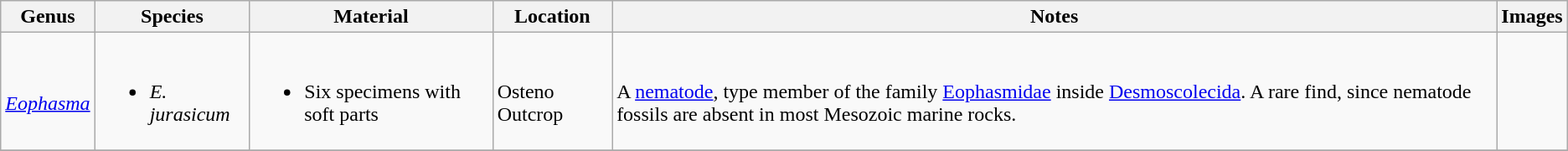<table class="wikitable" align="center">
<tr>
<th>Genus</th>
<th>Species</th>
<th>Material</th>
<th>Location</th>
<th>Notes</th>
<th>Images</th>
</tr>
<tr>
<td><br><em><a href='#'>Eophasma</a></em></td>
<td><br><ul><li><em>E. jurasicum</em></li></ul></td>
<td><br><ul><li>Six specimens with soft parts</li></ul></td>
<td><br>Osteno Outcrop</td>
<td><br>A <a href='#'>nematode</a>, type member of the family <a href='#'>Eophasmidae</a> inside <a href='#'>Desmoscolecida</a>. A rare find, since nematode fossils are absent in most Mesozoic marine rocks.</td>
<td><br></td>
</tr>
<tr>
</tr>
</table>
